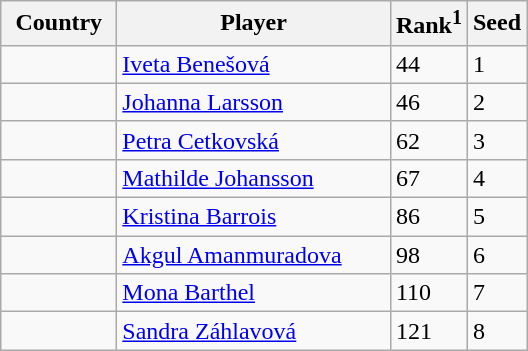<table class="sortable wikitable">
<tr>
<th width="70">Country</th>
<th width="175">Player</th>
<th>Rank<sup>1</sup></th>
<th>Seed</th>
</tr>
<tr>
<td></td>
<td><a href='#'>Iveta Benešová</a></td>
<td>44</td>
<td>1</td>
</tr>
<tr>
<td></td>
<td><a href='#'>Johanna Larsson</a></td>
<td>46</td>
<td>2</td>
</tr>
<tr>
<td></td>
<td><a href='#'>Petra Cetkovská</a></td>
<td>62</td>
<td>3</td>
</tr>
<tr>
<td></td>
<td><a href='#'>Mathilde Johansson</a></td>
<td>67</td>
<td>4</td>
</tr>
<tr>
<td></td>
<td><a href='#'>Kristina Barrois</a></td>
<td>86</td>
<td>5</td>
</tr>
<tr>
<td></td>
<td><a href='#'>Akgul Amanmuradova</a></td>
<td>98</td>
<td>6</td>
</tr>
<tr>
<td></td>
<td><a href='#'>Mona Barthel</a></td>
<td>110</td>
<td>7</td>
</tr>
<tr>
<td></td>
<td><a href='#'>Sandra Záhlavová</a></td>
<td>121</td>
<td>8</td>
</tr>
</table>
